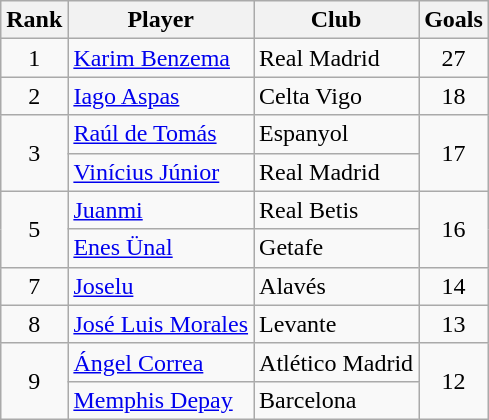<table class="wikitable" style="text-align:center">
<tr>
<th>Rank</th>
<th>Player</th>
<th>Club</th>
<th>Goals</th>
</tr>
<tr>
<td>1</td>
<td align="left"> <a href='#'>Karim Benzema</a></td>
<td align="left">Real Madrid</td>
<td>27</td>
</tr>
<tr>
<td>2</td>
<td align="left"> <a href='#'>Iago Aspas</a></td>
<td align="left">Celta Vigo</td>
<td>18</td>
</tr>
<tr>
<td rowspan=2>3</td>
<td align="left"> <a href='#'>Raúl de Tomás</a></td>
<td align="left">Espanyol</td>
<td rowspan=2>17</td>
</tr>
<tr>
<td align="left"> <a href='#'>Vinícius Júnior</a></td>
<td align="left">Real Madrid</td>
</tr>
<tr>
<td rowspan=2>5</td>
<td align="left"> <a href='#'>Juanmi</a></td>
<td align="left">Real Betis</td>
<td rowspan=2>16</td>
</tr>
<tr>
<td align="left"> <a href='#'>Enes Ünal</a></td>
<td align="left">Getafe</td>
</tr>
<tr>
<td>7</td>
<td align="left"> <a href='#'>Joselu</a></td>
<td align="left">Alavés</td>
<td>14</td>
</tr>
<tr>
<td>8</td>
<td align="left"> <a href='#'>José Luis Morales</a></td>
<td align="left">Levante</td>
<td>13</td>
</tr>
<tr>
<td rowspan=2>9</td>
<td align="left"> <a href='#'>Ángel Correa</a></td>
<td align="left">Atlético Madrid</td>
<td rowspan=2>12</td>
</tr>
<tr>
<td align="left"> <a href='#'>Memphis Depay</a></td>
<td align="left">Barcelona</td>
</tr>
</table>
